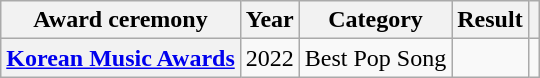<table class="wikitable plainrowheaders">
<tr>
<th scope="col">Award ceremony</th>
<th scope="col">Year</th>
<th scope="col">Category</th>
<th scope="col">Result</th>
<th scope="col"></th>
</tr>
<tr>
<th scope="row"><a href='#'>Korean Music Awards</a></th>
<td style="text-align:center">2022</td>
<td>Best Pop Song</td>
<td></td>
<td style="text-align:center"></td>
</tr>
</table>
